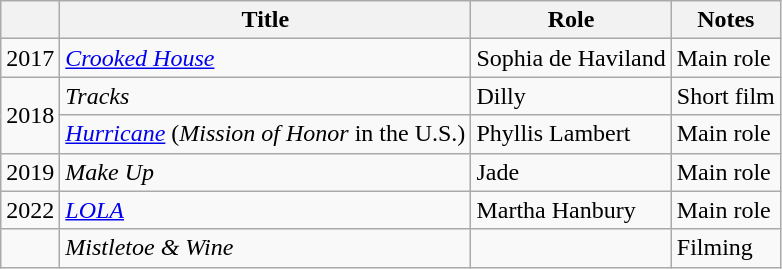<table class="wikitable sortable">
<tr>
<th></th>
<th>Title</th>
<th>Role</th>
<th>Notes</th>
</tr>
<tr>
<td>2017</td>
<td><em><a href='#'>Crooked House</a></em></td>
<td>Sophia de Haviland</td>
<td>Main role</td>
</tr>
<tr>
<td rowspan="2">2018</td>
<td><em>Tracks</em></td>
<td>Dilly</td>
<td>Short film</td>
</tr>
<tr>
<td><em><a href='#'>Hurricane</a></em> (<em>Mission of Honor</em> in the U.S.)</td>
<td>Phyllis Lambert</td>
<td>Main role</td>
</tr>
<tr>
<td>2019</td>
<td><em>Make Up</em></td>
<td>Jade</td>
<td>Main role</td>
</tr>
<tr>
<td>2022</td>
<td><em><a href='#'>LOLA</a></em></td>
<td>Martha Hanbury</td>
<td>Main role</td>
</tr>
<tr>
<td></td>
<td><em>Mistletoe & Wine</em></td>
<td></td>
<td>Filming</td>
</tr>
</table>
